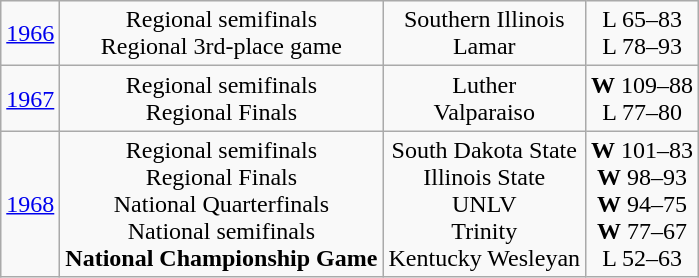<table class="wikitable">
<tr style="text-align:center;">
<td><a href='#'>1966</a></td>
<td>Regional semifinals<br>Regional 3rd-place game</td>
<td>Southern Illinois<br>Lamar</td>
<td>L 65–83<br>L 78–93</td>
</tr>
<tr style="text-align:center;">
<td><a href='#'>1967</a></td>
<td>Regional semifinals<br>Regional Finals</td>
<td>Luther<br>Valparaiso</td>
<td><strong>W</strong> 109–88<br>L 77–80</td>
</tr>
<tr style="text-align:center;">
<td><a href='#'>1968</a></td>
<td>Regional semifinals<br>Regional Finals<br>National Quarterfinals<br>National semifinals<br><strong>National Championship Game</strong></td>
<td>South Dakota State<br>Illinois State<br>UNLV<br>Trinity<br>Kentucky Wesleyan</td>
<td><strong>W</strong> 101–83<br><strong>W</strong> 98–93<br><strong>W</strong> 94–75<br><strong>W</strong> 77–67<br>L 52–63</td>
</tr>
</table>
